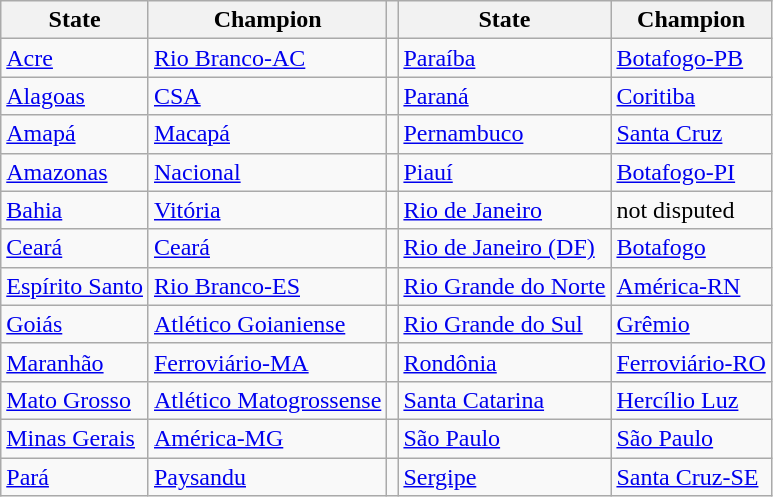<table class="wikitable">
<tr>
<th>State</th>
<th>Champion</th>
<th></th>
<th>State</th>
<th>Champion</th>
</tr>
<tr>
<td><a href='#'>Acre</a></td>
<td><a href='#'>Rio Branco-AC</a></td>
<td></td>
<td><a href='#'>Paraíba</a></td>
<td><a href='#'>Botafogo-PB</a></td>
</tr>
<tr>
<td><a href='#'>Alagoas</a></td>
<td><a href='#'>CSA</a></td>
<td></td>
<td><a href='#'>Paraná</a></td>
<td><a href='#'>Coritiba</a></td>
</tr>
<tr>
<td><a href='#'>Amapá</a></td>
<td><a href='#'>Macapá</a></td>
<td></td>
<td><a href='#'>Pernambuco</a></td>
<td><a href='#'>Santa Cruz</a></td>
</tr>
<tr>
<td><a href='#'>Amazonas</a></td>
<td><a href='#'>Nacional</a></td>
<td></td>
<td><a href='#'>Piauí</a></td>
<td><a href='#'>Botafogo-PI</a></td>
</tr>
<tr>
<td><a href='#'>Bahia</a></td>
<td><a href='#'>Vitória</a></td>
<td></td>
<td><a href='#'>Rio de Janeiro</a></td>
<td>not disputed</td>
</tr>
<tr>
<td><a href='#'>Ceará</a></td>
<td><a href='#'>Ceará</a></td>
<td></td>
<td><a href='#'>Rio de Janeiro (DF)</a></td>
<td><a href='#'>Botafogo</a></td>
</tr>
<tr>
<td><a href='#'>Espírito Santo</a></td>
<td><a href='#'>Rio Branco-ES</a></td>
<td></td>
<td><a href='#'>Rio Grande do Norte</a></td>
<td><a href='#'>América-RN</a></td>
</tr>
<tr>
<td><a href='#'>Goiás</a></td>
<td><a href='#'>Atlético Goianiense</a></td>
<td></td>
<td><a href='#'>Rio Grande do Sul</a></td>
<td><a href='#'>Grêmio</a></td>
</tr>
<tr>
<td><a href='#'>Maranhão</a></td>
<td><a href='#'>Ferroviário-MA</a></td>
<td></td>
<td><a href='#'>Rondônia</a></td>
<td><a href='#'>Ferroviário-RO</a></td>
</tr>
<tr>
<td><a href='#'>Mato Grosso</a></td>
<td><a href='#'>Atlético Matogrossense</a></td>
<td></td>
<td><a href='#'>Santa Catarina</a></td>
<td><a href='#'>Hercílio Luz</a></td>
</tr>
<tr>
<td><a href='#'>Minas Gerais</a></td>
<td><a href='#'>América-MG</a></td>
<td></td>
<td><a href='#'>São Paulo</a></td>
<td><a href='#'>São Paulo</a></td>
</tr>
<tr>
<td><a href='#'>Pará</a></td>
<td><a href='#'>Paysandu</a></td>
<td></td>
<td><a href='#'>Sergipe</a></td>
<td><a href='#'>Santa Cruz-SE</a></td>
</tr>
</table>
